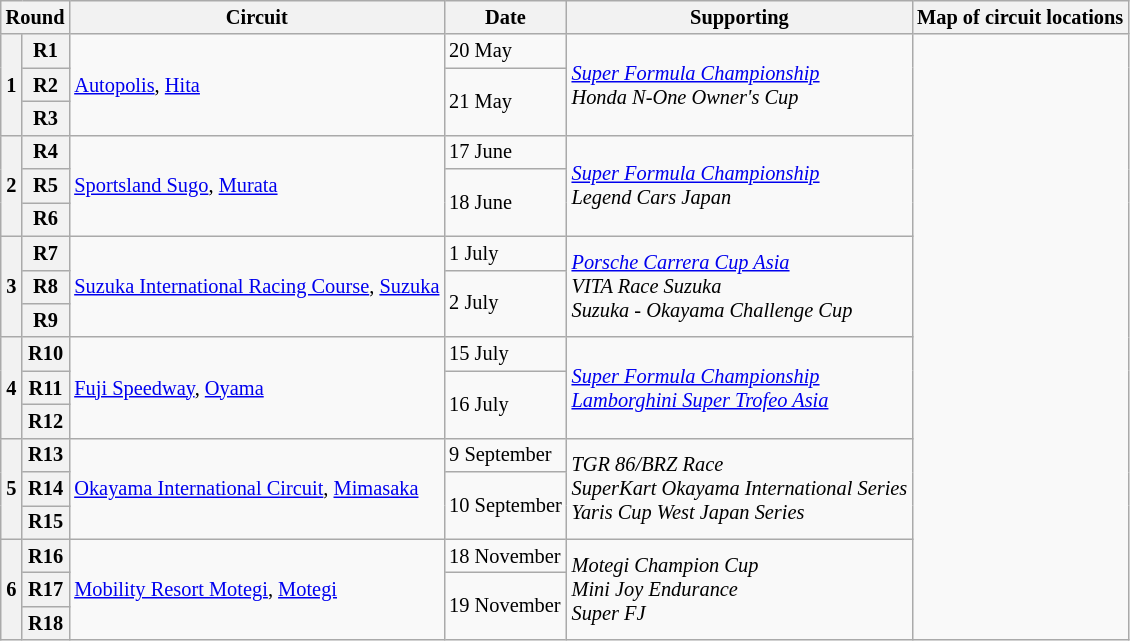<table class="wikitable" style="font-size:85%;">
<tr>
<th colspan="2">Round</th>
<th>Circuit</th>
<th>Date</th>
<th>Supporting</th>
<th>Map of circuit locations</th>
</tr>
<tr>
<th rowspan=3>1</th>
<th>R1</th>
<td rowspan="3"><a href='#'>Autopolis</a>, <a href='#'>Hita</a></td>
<td>20 May</td>
<td rowspan="3"><em><a href='#'>Super Formula Championship</a><br>Honda N-One Owner's Cup</em></td>
<td rowspan="18"></td>
</tr>
<tr>
<th>R2</th>
<td rowspan="2">21 May</td>
</tr>
<tr>
<th>R3</th>
</tr>
<tr>
<th rowspan=3>2</th>
<th>R4</th>
<td rowspan="3"><a href='#'>Sportsland Sugo</a>, <a href='#'>Murata</a></td>
<td>17 June</td>
<td rowspan="3"><em><a href='#'>Super Formula Championship</a><br>Legend Cars Japan</em></td>
</tr>
<tr>
<th>R5</th>
<td rowspan="2">18 June</td>
</tr>
<tr>
<th>R6</th>
</tr>
<tr>
<th rowspan=3>3</th>
<th>R7</th>
<td rowspan="3"><a href='#'>Suzuka International Racing Course</a>, <a href='#'>Suzuka</a></td>
<td>1 July</td>
<td rowspan="3"><em><a href='#'>Porsche Carrera Cup Asia</a><br>VITA Race Suzuka<br>Suzuka - Okayama Challenge Cup</em></td>
</tr>
<tr>
<th>R8</th>
<td rowspan="2">2 July</td>
</tr>
<tr>
<th>R9</th>
</tr>
<tr>
<th rowspan=3>4</th>
<th>R10</th>
<td rowspan="3"><a href='#'>Fuji Speedway</a>, <a href='#'>Oyama</a></td>
<td>15 July</td>
<td rowspan="3"><em><a href='#'>Super Formula Championship</a><br><a href='#'>Lamborghini Super Trofeo Asia</a></em></td>
</tr>
<tr>
<th>R11</th>
<td rowspan="2">16 July</td>
</tr>
<tr>
<th>R12</th>
</tr>
<tr>
<th rowspan=3>5</th>
<th>R13</th>
<td rowspan="3"><a href='#'>Okayama International Circuit</a>, <a href='#'>Mimasaka</a></td>
<td>9 September</td>
<td rowspan="3"><em>TGR 86/BRZ Race<br>SuperKart Okayama International Series<br>Yaris Cup West Japan Series</em></td>
</tr>
<tr>
<th>R14</th>
<td rowspan="2">10 September</td>
</tr>
<tr>
<th>R15</th>
</tr>
<tr>
<th rowspan=3>6</th>
<th>R16</th>
<td rowspan="3"><a href='#'>Mobility Resort Motegi</a>, <a href='#'>Motegi</a></td>
<td>18 November</td>
<td rowspan="3"><em>Motegi Champion Cup<br>Mini Joy Endurance<br>Super FJ</em></td>
</tr>
<tr>
<th>R17</th>
<td rowspan="2">19 November</td>
</tr>
<tr>
<th>R18</th>
</tr>
</table>
